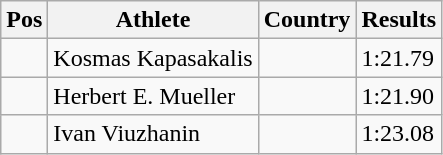<table class="wikitable">
<tr>
<th>Pos</th>
<th>Athlete</th>
<th>Country</th>
<th>Results</th>
</tr>
<tr>
<td align="center"></td>
<td>Kosmas Kapasakalis</td>
<td></td>
<td>1:21.79</td>
</tr>
<tr>
<td align="center"></td>
<td>Herbert E. Mueller</td>
<td></td>
<td>1:21.90</td>
</tr>
<tr>
<td align="center"></td>
<td>Ivan Viuzhanin</td>
<td></td>
<td>1:23.08</td>
</tr>
</table>
